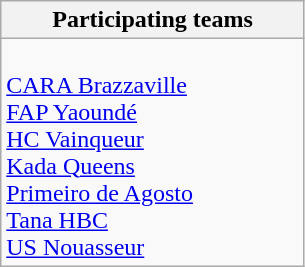<table class="wikitable">
<tr>
<th width=195px>Participating teams</th>
</tr>
<tr>
<td valign=top><br> <a href='#'>CARA Brazzaville</a><br>
 <a href='#'>FAP Yaoundé</a><br>
 <a href='#'>HC Vainqueur</a><br>
 <a href='#'>Kada Queens</a><br>
 <a href='#'>Primeiro de Agosto</a><br>
 <a href='#'>Tana HBC</a><br>
 <a href='#'>US Nouasseur</a></td>
</tr>
</table>
